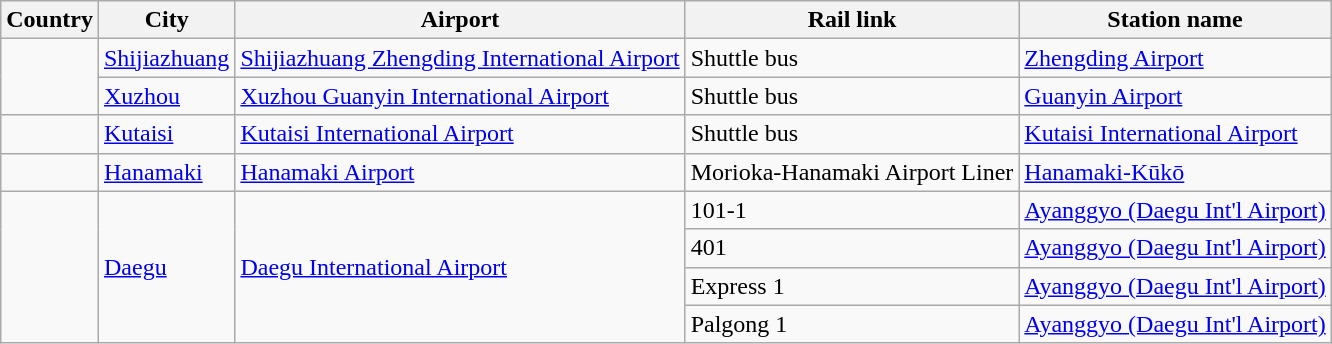<table class="wikitable">
<tr>
<th>Country</th>
<th>City</th>
<th>Airport</th>
<th>Rail link</th>
<th>Station name</th>
</tr>
<tr>
<td rowspan="2"></td>
<td><a href='#'>Shijiazhuang</a></td>
<td><a href='#'>Shijiazhuang Zhengding International Airport</a></td>
<td>Shuttle bus</td>
<td><a href='#'>Zhengding Airport</a></td>
</tr>
<tr>
<td><a href='#'>Xuzhou</a></td>
<td><a href='#'>Xuzhou Guanyin International Airport</a></td>
<td>Shuttle bus</td>
<td><a href='#'>Guanyin Airport</a></td>
</tr>
<tr>
<td></td>
<td><a href='#'>Kutaisi</a></td>
<td><a href='#'>Kutaisi International Airport</a></td>
<td>Shuttle bus</td>
<td><a href='#'>Kutaisi International Airport</a></td>
</tr>
<tr>
<td></td>
<td><a href='#'>Hanamaki</a></td>
<td><a href='#'>Hanamaki Airport</a></td>
<td>Morioka-Hanamaki Airport Liner</td>
<td><a href='#'>Hanamaki-Kūkō</a></td>
</tr>
<tr>
<td rowspan="4"></td>
<td rowspan="4"><a href='#'>Daegu</a></td>
<td rowspan="4"><a href='#'>Daegu International Airport</a></td>
<td>101-1</td>
<td><a href='#'>Ayanggyo (Daegu Int'l Airport)</a></td>
</tr>
<tr>
<td>401</td>
<td><a href='#'>Ayanggyo (Daegu Int'l Airport)</a></td>
</tr>
<tr>
<td>Express 1</td>
<td><a href='#'>Ayanggyo (Daegu Int'l Airport)</a></td>
</tr>
<tr>
<td>Palgong 1</td>
<td><a href='#'>Ayanggyo (Daegu Int'l Airport)</a></td>
</tr>
</table>
